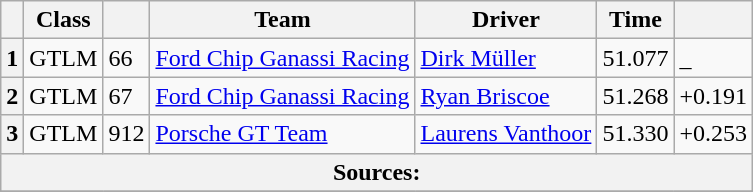<table class="wikitable">
<tr>
<th scope="col"></th>
<th scope="col">Class</th>
<th scope="col"></th>
<th scope="col">Team</th>
<th scope="col">Driver</th>
<th scope="col">Time</th>
<th scope="col"></th>
</tr>
<tr>
<th scope="row">1</th>
<td>GTLM</td>
<td>66</td>
<td><a href='#'>Ford Chip Ganassi Racing</a></td>
<td><a href='#'>Dirk Müller</a></td>
<td>51.077</td>
<td>_</td>
</tr>
<tr>
<th scope="row">2</th>
<td>GTLM</td>
<td>67</td>
<td><a href='#'>Ford Chip Ganassi Racing</a></td>
<td><a href='#'>Ryan Briscoe</a></td>
<td>51.268</td>
<td>+0.191</td>
</tr>
<tr>
<th scope="row">3</th>
<td>GTLM</td>
<td>912</td>
<td><a href='#'>Porsche GT Team</a></td>
<td><a href='#'>Laurens Vanthoor</a></td>
<td>51.330</td>
<td>+0.253</td>
</tr>
<tr>
<th colspan="7">Sources:</th>
</tr>
<tr>
</tr>
</table>
